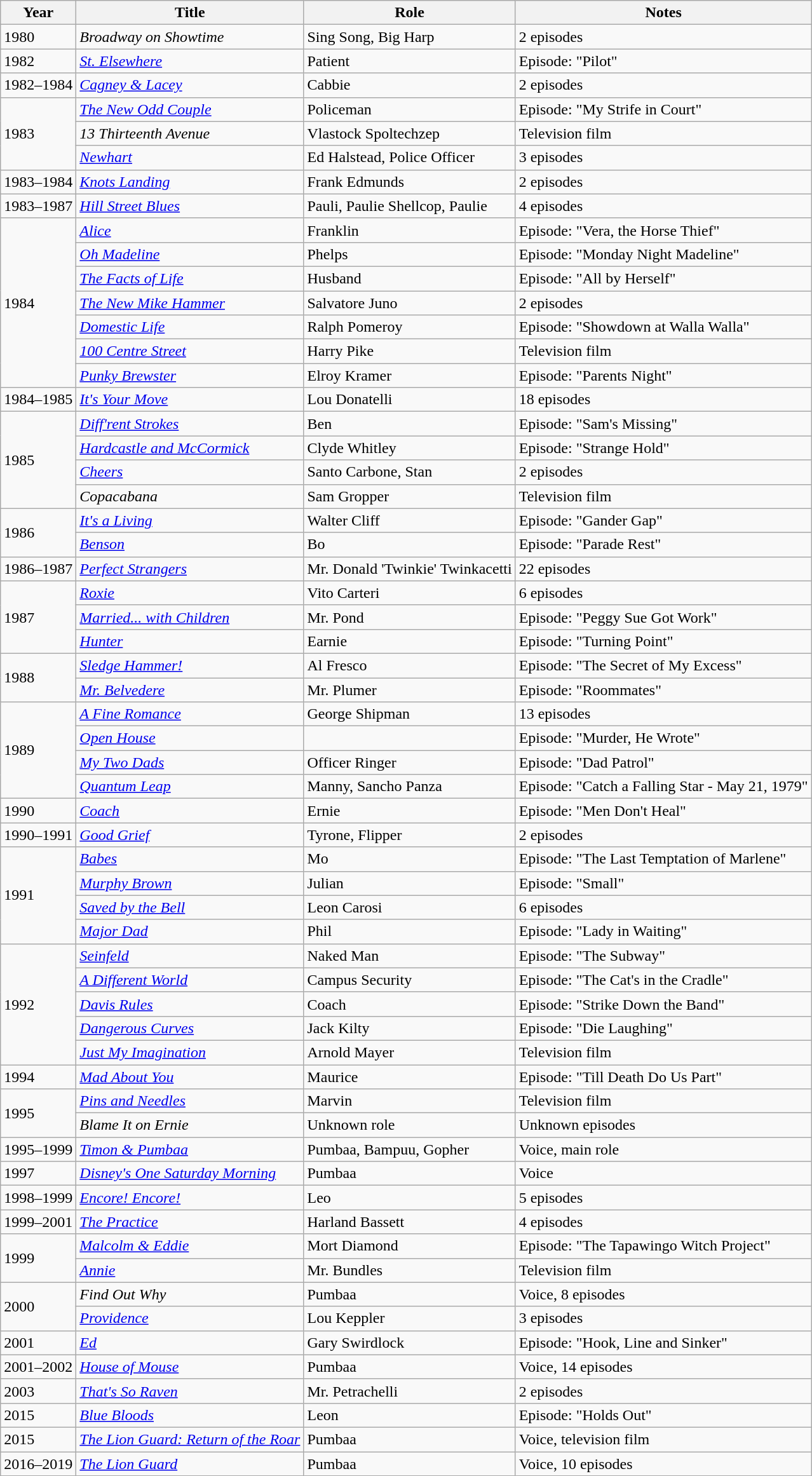<table class="wikitable">
<tr>
<th>Year</th>
<th>Title</th>
<th>Role</th>
<th>Notes</th>
</tr>
<tr>
<td>1980</td>
<td><em>Broadway on Showtime</em></td>
<td>Sing Song, Big Harp</td>
<td>2 episodes</td>
</tr>
<tr>
<td>1982</td>
<td><em><a href='#'>St. Elsewhere</a></em></td>
<td>Patient</td>
<td>Episode: "Pilot"</td>
</tr>
<tr>
<td>1982–1984</td>
<td><em><a href='#'>Cagney & Lacey</a></em></td>
<td>Cabbie</td>
<td>2 episodes</td>
</tr>
<tr>
<td rowspan="3">1983</td>
<td><em><a href='#'>The New Odd Couple</a></em></td>
<td>Policeman</td>
<td>Episode: "My Strife in Court"</td>
</tr>
<tr>
<td><em>13 Thirteenth Avenue</em></td>
<td>Vlastock Spoltechzep</td>
<td>Television film</td>
</tr>
<tr>
<td><em><a href='#'>Newhart</a></em></td>
<td>Ed Halstead, Police Officer</td>
<td>3 episodes</td>
</tr>
<tr>
<td>1983–1984</td>
<td><em><a href='#'>Knots Landing</a></em></td>
<td>Frank Edmunds</td>
<td>2 episodes</td>
</tr>
<tr>
<td>1983–1987</td>
<td><em><a href='#'>Hill Street Blues</a></em></td>
<td>Pauli, Paulie Shellcop, Paulie</td>
<td>4 episodes</td>
</tr>
<tr>
<td rowspan="7">1984</td>
<td><em><a href='#'>Alice</a></em></td>
<td>Franklin</td>
<td>Episode: "Vera, the Horse Thief"</td>
</tr>
<tr>
<td><em><a href='#'>Oh Madeline</a></em></td>
<td>Phelps</td>
<td>Episode: "Monday Night Madeline"</td>
</tr>
<tr>
<td><em><a href='#'>The Facts of Life</a></em></td>
<td>Husband</td>
<td>Episode: "All by Herself"</td>
</tr>
<tr>
<td><em><a href='#'>The New Mike Hammer</a></em></td>
<td>Salvatore Juno</td>
<td>2 episodes</td>
</tr>
<tr>
<td><em><a href='#'>Domestic Life</a></em></td>
<td>Ralph Pomeroy</td>
<td>Episode: "Showdown at Walla Walla"</td>
</tr>
<tr>
<td><em><a href='#'>100 Centre Street</a></em></td>
<td>Harry Pike</td>
<td>Television film</td>
</tr>
<tr>
<td><em><a href='#'>Punky Brewster</a></em></td>
<td>Elroy Kramer</td>
<td>Episode: "Parents Night"</td>
</tr>
<tr>
<td>1984–1985</td>
<td><em><a href='#'>It's Your Move</a></em></td>
<td>Lou Donatelli</td>
<td>18 episodes</td>
</tr>
<tr>
<td rowspan="4">1985</td>
<td><em><a href='#'>Diff'rent Strokes</a></em></td>
<td>Ben</td>
<td>Episode: "Sam's Missing"</td>
</tr>
<tr>
<td><em><a href='#'>Hardcastle and McCormick</a></em></td>
<td>Clyde Whitley</td>
<td>Episode: "Strange Hold"</td>
</tr>
<tr>
<td><em><a href='#'>Cheers</a></em></td>
<td>Santo Carbone, Stan</td>
<td>2 episodes</td>
</tr>
<tr>
<td><em>Copacabana</em></td>
<td>Sam Gropper</td>
<td>Television film</td>
</tr>
<tr>
<td rowspan="2">1986</td>
<td><em><a href='#'>It's a Living</a></em></td>
<td>Walter Cliff</td>
<td>Episode: "Gander Gap"</td>
</tr>
<tr>
<td><em><a href='#'>Benson</a></em></td>
<td>Bo</td>
<td>Episode: "Parade Rest"</td>
</tr>
<tr>
<td>1986–1987</td>
<td><em><a href='#'>Perfect Strangers</a></em></td>
<td>Mr. Donald 'Twinkie' Twinkacetti</td>
<td>22 episodes</td>
</tr>
<tr>
<td rowspan="3">1987</td>
<td><em><a href='#'>Roxie</a></em></td>
<td>Vito Carteri</td>
<td>6 episodes</td>
</tr>
<tr>
<td><em><a href='#'>Married... with Children</a></em></td>
<td>Mr. Pond</td>
<td>Episode: "Peggy Sue Got Work"</td>
</tr>
<tr>
<td><em><a href='#'>Hunter</a></em></td>
<td>Earnie</td>
<td>Episode: "Turning Point"</td>
</tr>
<tr>
<td rowspan="2">1988</td>
<td><em><a href='#'>Sledge Hammer!</a></em></td>
<td>Al Fresco</td>
<td>Episode: "The Secret of My Excess"</td>
</tr>
<tr>
<td><em><a href='#'>Mr. Belvedere</a></em></td>
<td>Mr. Plumer</td>
<td>Episode: "Roommates"</td>
</tr>
<tr>
<td rowspan="4">1989</td>
<td><em><a href='#'>A Fine Romance</a></em></td>
<td>George Shipman</td>
<td>13 episodes</td>
</tr>
<tr>
<td><em><a href='#'>Open House</a></em></td>
<td></td>
<td>Episode: "Murder, He Wrote"</td>
</tr>
<tr>
<td><em><a href='#'>My Two Dads</a></em></td>
<td>Officer Ringer</td>
<td>Episode: "Dad Patrol"</td>
</tr>
<tr>
<td><em><a href='#'>Quantum Leap</a></em></td>
<td>Manny, Sancho Panza</td>
<td>Episode: "Catch a Falling Star - May 21, 1979"</td>
</tr>
<tr>
<td>1990</td>
<td><em><a href='#'>Coach</a></em></td>
<td>Ernie</td>
<td>Episode: "Men Don't Heal"</td>
</tr>
<tr>
<td>1990–1991</td>
<td><em><a href='#'>Good Grief</a></em></td>
<td>Tyrone, Flipper</td>
<td>2 episodes</td>
</tr>
<tr>
<td rowspan="4">1991</td>
<td><em><a href='#'>Babes</a></em></td>
<td>Mo</td>
<td>Episode: "The Last Temptation of Marlene"</td>
</tr>
<tr>
<td><em><a href='#'>Murphy Brown</a></em></td>
<td>Julian</td>
<td>Episode: "Small"</td>
</tr>
<tr>
<td><em><a href='#'>Saved by the Bell</a></em></td>
<td>Leon Carosi</td>
<td>6 episodes</td>
</tr>
<tr>
<td><em><a href='#'>Major Dad</a></em></td>
<td>Phil</td>
<td>Episode: "Lady in Waiting"</td>
</tr>
<tr>
<td rowspan="5">1992</td>
<td><em><a href='#'>Seinfeld</a></em></td>
<td>Naked Man</td>
<td>Episode: "The Subway"</td>
</tr>
<tr>
<td><em><a href='#'>A Different World</a></em></td>
<td>Campus Security</td>
<td>Episode: "The Cat's in the Cradle"</td>
</tr>
<tr>
<td><em><a href='#'>Davis Rules</a></em></td>
<td>Coach</td>
<td>Episode: "Strike Down the Band"</td>
</tr>
<tr>
<td><em><a href='#'>Dangerous Curves</a></em></td>
<td>Jack Kilty</td>
<td>Episode: "Die Laughing"</td>
</tr>
<tr>
<td><em><a href='#'>Just My Imagination</a></em></td>
<td>Arnold Mayer</td>
<td>Television film</td>
</tr>
<tr>
<td>1994</td>
<td><em><a href='#'>Mad About You</a></em></td>
<td>Maurice</td>
<td>Episode: "Till Death Do Us Part"</td>
</tr>
<tr>
<td rowspan="2">1995</td>
<td><em><a href='#'>Pins and Needles</a></em></td>
<td>Marvin</td>
<td>Television film</td>
</tr>
<tr>
<td><em>Blame It on Ernie</em></td>
<td>Unknown role</td>
<td>Unknown episodes</td>
</tr>
<tr>
<td>1995–1999</td>
<td><em><a href='#'>Timon & Pumbaa</a></em></td>
<td>Pumbaa, Bampuu, Gopher</td>
<td>Voice, main role</td>
</tr>
<tr>
<td>1997</td>
<td><em><a href='#'>Disney's One Saturday Morning</a></em></td>
<td>Pumbaa</td>
<td>Voice</td>
</tr>
<tr>
<td>1998–1999</td>
<td><em><a href='#'>Encore! Encore!</a></em></td>
<td>Leo</td>
<td>5 episodes</td>
</tr>
<tr>
<td>1999–2001</td>
<td><em><a href='#'>The Practice</a></em></td>
<td>Harland Bassett</td>
<td>4 episodes</td>
</tr>
<tr>
<td rowspan="2">1999</td>
<td><em><a href='#'>Malcolm & Eddie</a></em></td>
<td>Mort Diamond</td>
<td>Episode: "The Tapawingo Witch Project"</td>
</tr>
<tr>
<td><em><a href='#'>Annie</a></em></td>
<td>Mr. Bundles</td>
<td>Television film</td>
</tr>
<tr>
<td rowspan="2">2000</td>
<td><em>Find Out Why</em></td>
<td>Pumbaa</td>
<td>Voice, 8 episodes</td>
</tr>
<tr>
<td><em><a href='#'>Providence</a></em></td>
<td>Lou Keppler</td>
<td>3 episodes</td>
</tr>
<tr>
<td>2001</td>
<td><em><a href='#'>Ed</a></em></td>
<td>Gary Swirdlock</td>
<td>Episode: "Hook, Line and Sinker"</td>
</tr>
<tr>
<td>2001–2002</td>
<td><em><a href='#'>House of Mouse</a></em></td>
<td>Pumbaa</td>
<td>Voice, 14 episodes</td>
</tr>
<tr>
<td>2003</td>
<td><em><a href='#'>That's So Raven</a></em></td>
<td>Mr. Petrachelli</td>
<td>2 episodes</td>
</tr>
<tr>
<td>2015</td>
<td><em><a href='#'>Blue Bloods</a></em></td>
<td>Leon</td>
<td>Episode: "Holds Out"</td>
</tr>
<tr>
<td>2015</td>
<td><em><a href='#'>The Lion Guard: Return of the Roar</a></em></td>
<td>Pumbaa</td>
<td>Voice, television film</td>
</tr>
<tr>
<td>2016–2019</td>
<td><em><a href='#'>The Lion Guard</a></em></td>
<td>Pumbaa</td>
<td>Voice, 10 episodes</td>
</tr>
</table>
